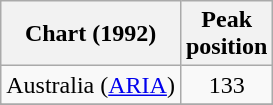<table class="wikitable">
<tr>
<th>Chart (1992)</th>
<th>Peak<br>position</th>
</tr>
<tr>
<td>Australia (<a href='#'>ARIA</a>)</td>
<td align="center">133</td>
</tr>
<tr>
</tr>
<tr>
</tr>
</table>
